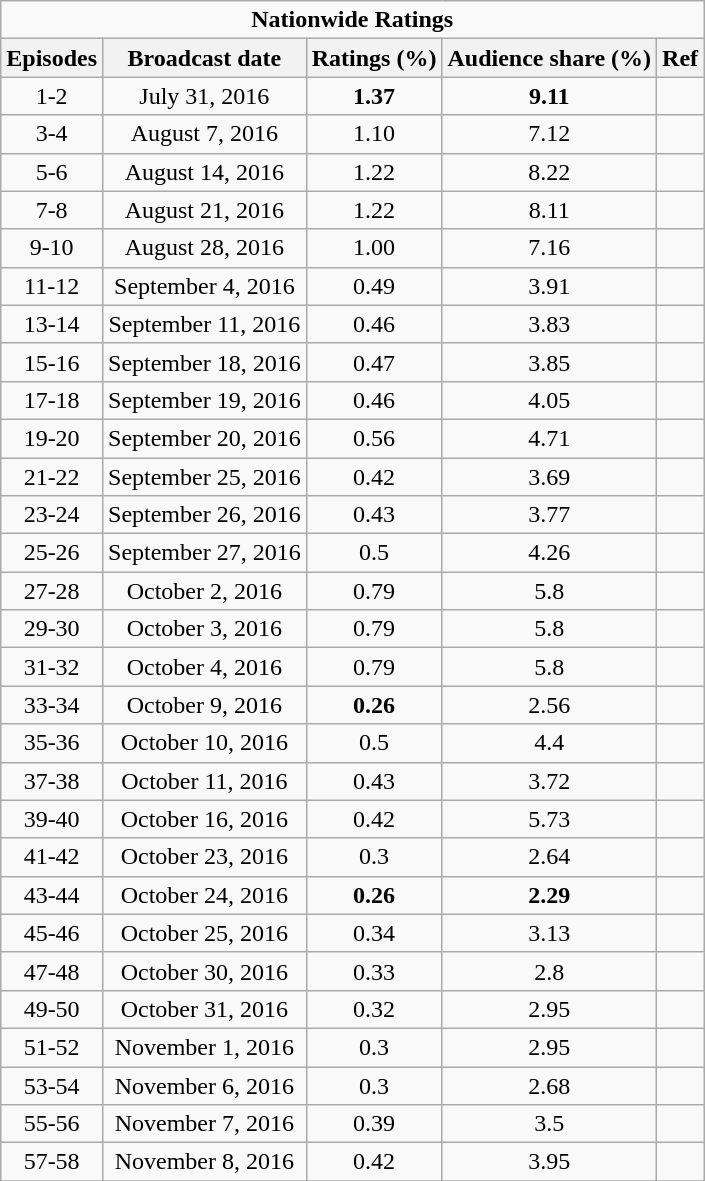<table class="wikitable sortable mw-collapsible jquery-tablesorter" style="text-align:center">
<tr>
<td colspan="6"><strong>Nationwide Ratings</strong></td>
</tr>
<tr>
<th>Episodes</th>
<th>Broadcast date</th>
<th>Ratings (%)</th>
<th>Audience share (%)</th>
<th>Ref</th>
</tr>
<tr>
<td>1-2</td>
<td>July 31, 2016</td>
<td><strong><span>1.37</span></strong></td>
<td><strong><span>9.11</span></strong></td>
<td></td>
</tr>
<tr>
<td>3-4</td>
<td>August 7, 2016</td>
<td>1.10</td>
<td>7.12</td>
<td></td>
</tr>
<tr>
<td>5-6</td>
<td>August 14, 2016</td>
<td>1.22</td>
<td>8.22</td>
<td></td>
</tr>
<tr>
<td>7-8</td>
<td>August 21, 2016</td>
<td>1.22</td>
<td>8.11</td>
<td></td>
</tr>
<tr>
<td>9-10</td>
<td>August 28, 2016</td>
<td>1.00</td>
<td>7.16</td>
<td></td>
</tr>
<tr>
<td>11-12</td>
<td>September 4, 2016</td>
<td>0.49</td>
<td>3.91</td>
<td></td>
</tr>
<tr>
<td>13-14</td>
<td>September 11, 2016</td>
<td>0.46</td>
<td>3.83</td>
<td></td>
</tr>
<tr>
<td>15-16</td>
<td>September 18, 2016</td>
<td>0.47</td>
<td>3.85</td>
<td></td>
</tr>
<tr>
<td>17-18</td>
<td>September 19, 2016</td>
<td>0.46</td>
<td>4.05</td>
<td></td>
</tr>
<tr>
<td>19-20</td>
<td>September 20, 2016</td>
<td>0.56</td>
<td>4.71</td>
<td></td>
</tr>
<tr>
<td>21-22</td>
<td>September 25, 2016</td>
<td>0.42</td>
<td>3.69</td>
<td></td>
</tr>
<tr>
<td>23-24</td>
<td>September 26, 2016</td>
<td>0.43</td>
<td>3.77</td>
<td></td>
</tr>
<tr>
<td>25-26</td>
<td>September 27, 2016</td>
<td>0.5</td>
<td>4.26</td>
<td></td>
</tr>
<tr>
<td>27-28</td>
<td>October 2, 2016</td>
<td>0.79</td>
<td>5.8</td>
<td></td>
</tr>
<tr>
<td>29-30</td>
<td>October 3, 2016</td>
<td>0.79</td>
<td>5.8</td>
<td></td>
</tr>
<tr>
<td>31-32</td>
<td>October 4, 2016</td>
<td>0.79</td>
<td>5.8</td>
<td></td>
</tr>
<tr>
<td>33-34</td>
<td>October 9, 2016</td>
<td><strong><span>0.26</span></strong></td>
<td>2.56</td>
<td></td>
</tr>
<tr>
<td>35-36</td>
<td>October 10, 2016</td>
<td>0.5</td>
<td>4.4</td>
<td></td>
</tr>
<tr>
<td>37-38</td>
<td>October 11, 2016</td>
<td>0.43</td>
<td>3.72</td>
<td></td>
</tr>
<tr>
<td>39-40</td>
<td>October 16, 2016</td>
<td>0.42</td>
<td>5.73</td>
<td></td>
</tr>
<tr>
<td>41-42</td>
<td>October 23, 2016</td>
<td>0.3</td>
<td>2.64</td>
<td></td>
</tr>
<tr>
<td>43-44</td>
<td>October 24, 2016</td>
<td><strong><span>0.26</span></strong></td>
<td><strong><span>2.29</span></strong></td>
<td></td>
</tr>
<tr>
<td>45-46</td>
<td>October 25, 2016</td>
<td>0.34</td>
<td>3.13</td>
<td></td>
</tr>
<tr>
<td>47-48</td>
<td>October 30, 2016</td>
<td>0.33</td>
<td>2.8</td>
<td></td>
</tr>
<tr>
<td>49-50</td>
<td>October 31, 2016</td>
<td>0.32</td>
<td>2.95</td>
<td></td>
</tr>
<tr>
<td>51-52</td>
<td>November 1, 2016</td>
<td>0.3</td>
<td>2.95</td>
<td></td>
</tr>
<tr>
<td>53-54</td>
<td>November 6, 2016</td>
<td>0.3</td>
<td>2.68</td>
<td></td>
</tr>
<tr>
<td>55-56</td>
<td>November 7, 2016</td>
<td>0.39</td>
<td>3.5</td>
<td></td>
</tr>
<tr>
<td>57-58</td>
<td>November 8, 2016</td>
<td>0.42</td>
<td>3.95</td>
<td></td>
</tr>
<tr>
</tr>
</table>
